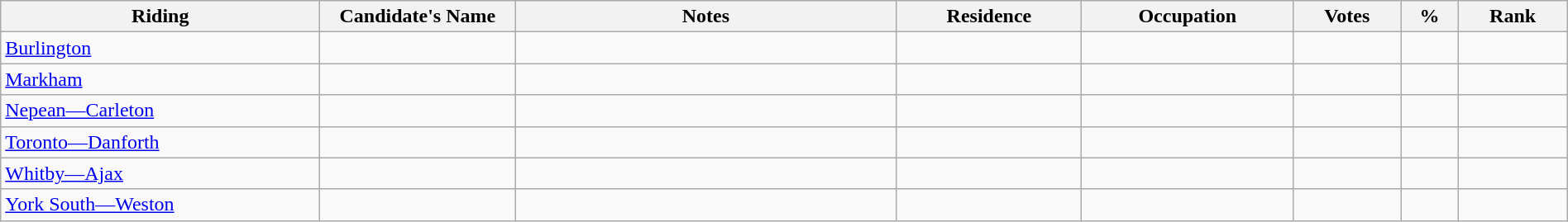<table class="wikitable sortable" width="100%">
<tr>
<th style="width:250px;">Riding<br></th>
<th style="width:150px;">Candidate's Name</th>
<th style="width:300px;">Notes</th>
<th>Residence</th>
<th>Occupation</th>
<th>Votes</th>
<th>%</th>
<th>Rank</th>
</tr>
<tr>
<td><a href='#'>Burlington</a></td>
<td></td>
<td></td>
<td></td>
<td></td>
<td></td>
<td></td>
</tr>
<tr>
<td><a href='#'>Markham</a></td>
<td></td>
<td></td>
<td></td>
<td></td>
<td></td>
<td></td>
<td></td>
</tr>
<tr>
<td><a href='#'>Nepean—Carleton</a></td>
<td></td>
<td></td>
<td></td>
<td></td>
<td></td>
<td></td>
<td></td>
</tr>
<tr>
<td><a href='#'>Toronto—Danforth</a></td>
<td></td>
<td></td>
<td></td>
<td></td>
<td></td>
<td></td>
<td></td>
</tr>
<tr>
<td><a href='#'>Whitby—Ajax</a></td>
<td></td>
<td></td>
<td></td>
<td></td>
<td></td>
<td></td>
<td></td>
</tr>
<tr>
<td><a href='#'>York South—Weston</a></td>
<td></td>
<td></td>
<td></td>
<td></td>
<td></td>
<td></td>
<td></td>
</tr>
</table>
